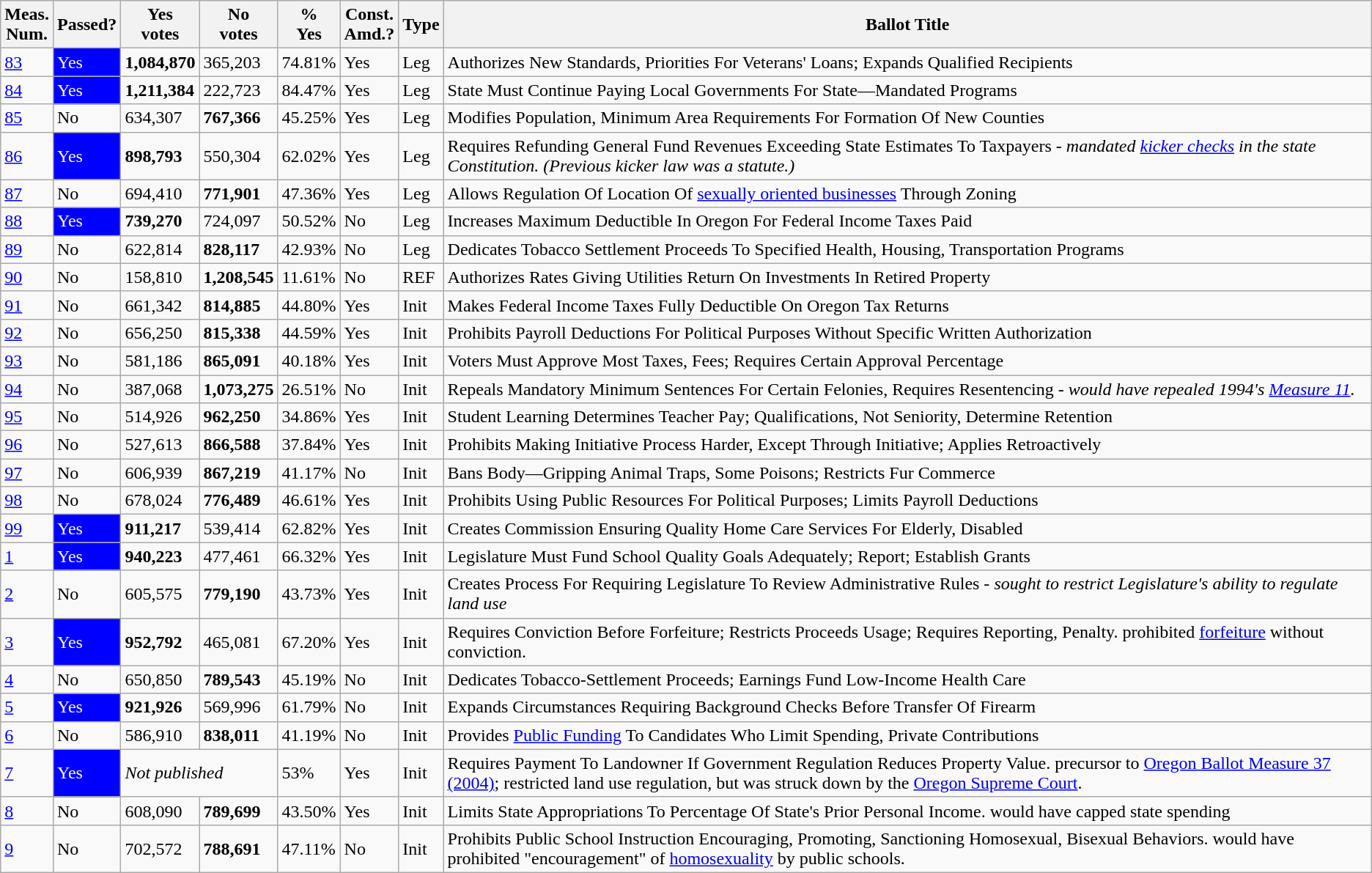<table class="wikitable sortable">
<tr>
<th>Meas.<br>Num.</th>
<th>Passed?</th>
<th>Yes<br>votes</th>
<th>No<br>votes</th>
<th>%<br>Yes</th>
<th>Const.<br>Amd.?</th>
<th>Type</th>
<th>Ballot Title</th>
</tr>
<tr>
<td><a href='#'>83</a></td>
<td style="background:blue;color:white">Yes</td>
<td><strong>1,084,870</strong></td>
<td>365,203</td>
<td>74.81%</td>
<td>Yes</td>
<td>Leg</td>
<td>Authorizes New Standards, Priorities For Veterans' Loans; Expands Qualified Recipients</td>
</tr>
<tr>
<td><a href='#'>84</a></td>
<td style="background:blue;color:white">Yes</td>
<td><strong>1,211,384</strong></td>
<td>222,723</td>
<td>84.47%</td>
<td>Yes</td>
<td>Leg</td>
<td>State Must Continue Paying Local Governments For State—Mandated Programs</td>
</tr>
<tr>
<td><a href='#'>85</a></td>
<td>No</td>
<td>634,307</td>
<td><strong>767,366</strong></td>
<td>45.25%</td>
<td>Yes</td>
<td>Leg</td>
<td>Modifies Population, Minimum Area Requirements For Formation Of New Counties</td>
</tr>
<tr>
<td><a href='#'>86</a></td>
<td style="background:blue;color:white">Yes</td>
<td><strong>898,793</strong></td>
<td>550,304</td>
<td>62.02%</td>
<td>Yes</td>
<td>Leg</td>
<td>Requires Refunding General Fund Revenues Exceeding State Estimates To Taxpayers - <em>mandated <a href='#'>kicker checks</a> in the state Constitution. (Previous kicker law was a statute.)</em>  </td>
</tr>
<tr>
<td><a href='#'>87</a></td>
<td>No</td>
<td>694,410</td>
<td><strong>771,901</strong></td>
<td>47.36%</td>
<td>Yes</td>
<td>Leg</td>
<td>Allows Regulation Of Location Of <a href='#'>sexually oriented businesses</a> Through Zoning</td>
</tr>
<tr>
<td><a href='#'>88</a></td>
<td style="background:blue;color:white">Yes</td>
<td><strong>739,270</strong></td>
<td>724,097</td>
<td>50.52%</td>
<td>No</td>
<td>Leg</td>
<td>Increases Maximum Deductible In Oregon For Federal Income Taxes Paid</td>
</tr>
<tr>
<td><a href='#'>89</a></td>
<td>No</td>
<td>622,814</td>
<td><strong>828,117</strong></td>
<td>42.93%</td>
<td>No</td>
<td>Leg</td>
<td>Dedicates Tobacco Settlement Proceeds To Specified Health, Housing, Transportation Programs</td>
</tr>
<tr>
<td><a href='#'>90</a></td>
<td>No</td>
<td>158,810</td>
<td><strong>1,208,545</strong></td>
<td>11.61%</td>
<td>No</td>
<td>REF</td>
<td>Authorizes Rates Giving Utilities Return On Investments In Retired Property</td>
</tr>
<tr>
<td><a href='#'>91</a></td>
<td>No</td>
<td>661,342</td>
<td><strong>814,885</strong></td>
<td>44.80%</td>
<td>Yes</td>
<td>Init</td>
<td>Makes Federal Income Taxes Fully Deductible On Oregon Tax Returns</td>
</tr>
<tr>
<td><a href='#'>92</a></td>
<td>No</td>
<td>656,250</td>
<td><strong>815,338</strong></td>
<td>44.59%</td>
<td>Yes</td>
<td>Init</td>
<td>Prohibits Payroll Deductions For Political Purposes Without Specific Written Authorization</td>
</tr>
<tr>
<td><a href='#'>93</a></td>
<td>No</td>
<td>581,186</td>
<td><strong>865,091</strong></td>
<td>40.18%</td>
<td>Yes</td>
<td>Init</td>
<td>Voters Must Approve Most Taxes, Fees; Requires Certain Approval Percentage</td>
</tr>
<tr>
<td><a href='#'>94</a></td>
<td>No</td>
<td>387,068</td>
<td><strong>1,073,275</strong></td>
<td>26.51%</td>
<td>No</td>
<td>Init</td>
<td>Repeals Mandatory Minimum Sentences For Certain Felonies, Requires Resentencing - <em>would have repealed 1994's <a href='#'>Measure 11</a>.</em></td>
</tr>
<tr>
<td><a href='#'>95</a></td>
<td>No</td>
<td>514,926</td>
<td><strong>962,250</strong></td>
<td>34.86%</td>
<td>Yes</td>
<td>Init</td>
<td>Student Learning Determines Teacher Pay; Qualifications, Not Seniority, Determine Retention</td>
</tr>
<tr>
<td><a href='#'>96</a></td>
<td>No</td>
<td>527,613</td>
<td><strong>866,588</strong></td>
<td>37.84%</td>
<td>Yes</td>
<td>Init</td>
<td>Prohibits Making Initiative Process Harder, Except Through Initiative; Applies Retroactively</td>
</tr>
<tr>
<td><a href='#'>97</a></td>
<td>No</td>
<td>606,939</td>
<td><strong>867,219</strong></td>
<td>41.17%</td>
<td>No</td>
<td>Init</td>
<td>Bans Body—Gripping Animal Traps, Some Poisons; Restricts Fur Commerce</td>
</tr>
<tr>
<td><a href='#'>98</a></td>
<td>No</td>
<td>678,024</td>
<td><strong>776,489</strong></td>
<td>46.61%</td>
<td>Yes</td>
<td>Init</td>
<td>Prohibits Using Public Resources For Political Purposes; Limits Payroll Deductions</td>
</tr>
<tr>
<td><a href='#'>99</a></td>
<td style="background:blue;color:white">Yes</td>
<td><strong>911,217</strong></td>
<td>539,414</td>
<td>62.82%</td>
<td>Yes</td>
<td>Init</td>
<td>Creates Commission Ensuring Quality Home Care Services For Elderly, Disabled</td>
</tr>
<tr>
<td><a href='#'>1</a></td>
<td style="background:blue;color:white">Yes</td>
<td><strong>940,223</strong></td>
<td>477,461</td>
<td>66.32%</td>
<td>Yes</td>
<td>Init</td>
<td>Legislature Must Fund School Quality Goals Adequately; Report; Establish Grants</td>
</tr>
<tr>
<td><a href='#'>2</a></td>
<td>No</td>
<td>605,575</td>
<td><strong>779,190</strong></td>
<td>43.73%</td>
<td>Yes</td>
<td>Init</td>
<td>Creates Process For Requiring Legislature To Review Administrative Rules - <em>sought to restrict Legislature's ability to regulate land use</em></td>
</tr>
<tr>
<td><a href='#'>3</a></td>
<td style="background:blue;color:white">Yes</td>
<td><strong>952,792</strong></td>
<td>465,081</td>
<td>67.20%</td>
<td>Yes</td>
<td>Init</td>
<td>Requires Conviction Before Forfeiture; Restricts Proceeds Usage; Requires Reporting, Penalty. prohibited <a href='#'>forfeiture</a> without conviction.</td>
</tr>
<tr>
<td><a href='#'>4</a></td>
<td>No</td>
<td>650,850</td>
<td><strong>789,543</strong></td>
<td>45.19%</td>
<td>No</td>
<td>Init</td>
<td>Dedicates Tobacco-Settlement Proceeds; Earnings Fund Low-Income Health Care</td>
</tr>
<tr>
<td><a href='#'>5</a></td>
<td style="background:blue;color:white">Yes</td>
<td><strong>921,926</strong></td>
<td>569,996</td>
<td>61.79%</td>
<td>No</td>
<td>Init</td>
<td>Expands Circumstances Requiring Background Checks Before Transfer Of Firearm</td>
</tr>
<tr>
<td><a href='#'>6</a></td>
<td>No</td>
<td>586,910</td>
<td><strong>838,011</strong></td>
<td>41.19%</td>
<td>No</td>
<td>Init</td>
<td>Provides <a href='#'>Public Funding</a> To Candidates Who Limit Spending, Private Contributions</td>
</tr>
<tr>
<td><a href='#'>7</a></td>
<td style="background:blue;color:white">Yes</td>
<td colspan=2><em>Not published</em></td>
<td>53%</td>
<td>Yes</td>
<td>Init</td>
<td>Requires Payment To Landowner If Government Regulation Reduces Property Value. precursor to <a href='#'>Oregon Ballot Measure 37 (2004)</a>; restricted land use regulation, but was struck down by the <a href='#'>Oregon Supreme Court</a>.</td>
</tr>
<tr>
<td><a href='#'>8</a></td>
<td>No</td>
<td>608,090</td>
<td><strong>789,699</strong></td>
<td>43.50%</td>
<td>Yes</td>
<td>Init</td>
<td>Limits State Appropriations To Percentage Of State's Prior Personal Income. would have capped state spending</td>
</tr>
<tr>
<td><a href='#'>9</a></td>
<td>No</td>
<td>702,572</td>
<td><strong>788,691</strong></td>
<td>47.11%</td>
<td>No</td>
<td>Init</td>
<td>Prohibits Public School Instruction Encouraging, Promoting, Sanctioning Homosexual, Bisexual Behaviors. would have prohibited "encouragement" of <a href='#'>homosexuality</a> by public schools.</td>
</tr>
</table>
